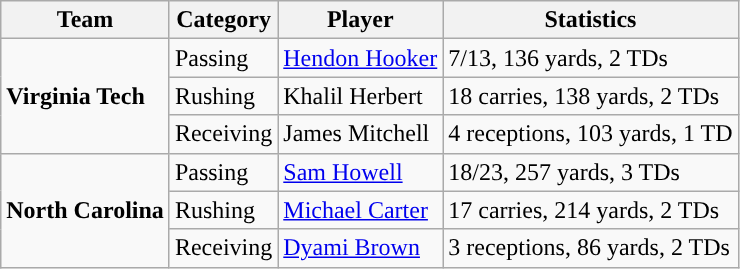<table class="wikitable" style="float: left;">
<tr>
<th>Team</th>
<th>Category</th>
<th>Player</th>
<th>Statistics</th>
</tr>
<tr>
<td rowspan=3><strong>Virginia Tech</strong></td>
<td>Passing</td>
<td><a href='#'>Hendon Hooker</a></td>
<td>7/13, 136 yards, 2 TDs</td>
</tr>
<tr>
<td>Rushing</td>
<td>Khalil Herbert</td>
<td>18 carries, 138 yards, 2 TDs</td>
</tr>
<tr>
<td>Receiving</td>
<td>James Mitchell</td>
<td>4 receptions, 103 yards, 1 TD</td>
</tr>
<tr>
<td rowspan=3><strong>North Carolina</strong></td>
<td>Passing</td>
<td><a href='#'>Sam Howell</a></td>
<td>18/23, 257 yards, 3 TDs</td>
</tr>
<tr>
<td>Rushing</td>
<td><a href='#'>Michael Carter</a></td>
<td>17 carries, 214 yards, 2 TDs</td>
</tr>
<tr>
<td>Receiving</td>
<td><a href='#'>Dyami Brown</a></td>
<td>3 receptions, 86 yards, 2 TDs</td>
</tr>
</table>
